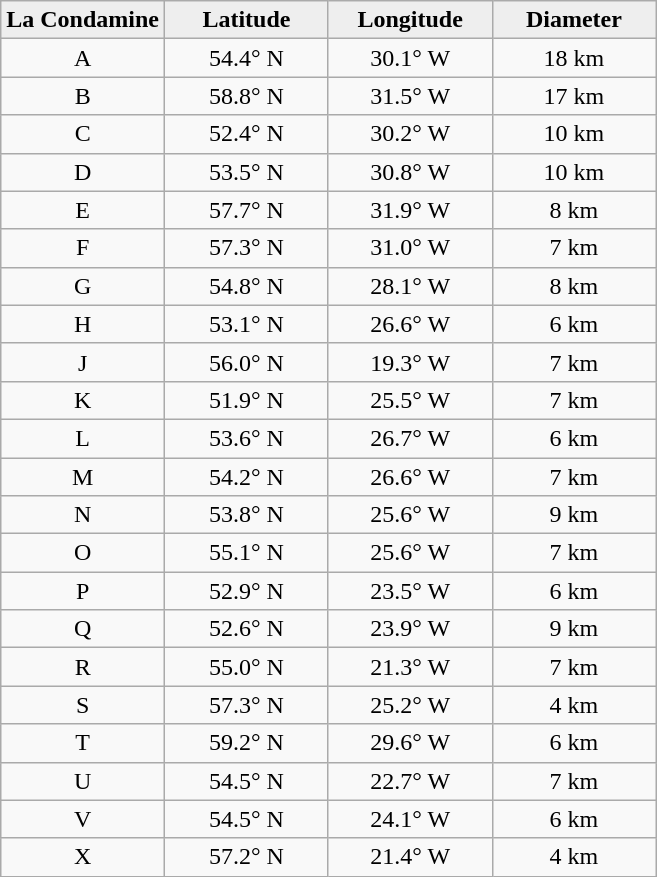<table class="wikitable">
<tr>
<th width="25%" style="background:#eeeeee;">La Condamine</th>
<th width="25%" style="background:#eeeeee;">Latitude</th>
<th width="25%" style="background:#eeeeee;">Longitude</th>
<th width="25%" style="background:#eeeeee;">Diameter</th>
</tr>
<tr>
<td align="center">A</td>
<td align="center">54.4° N</td>
<td align="center">30.1° W</td>
<td align="center">18 km</td>
</tr>
<tr>
<td align="center">B</td>
<td align="center">58.8° N</td>
<td align="center">31.5° W</td>
<td align="center">17 km</td>
</tr>
<tr>
<td align="center">C</td>
<td align="center">52.4° N</td>
<td align="center">30.2° W</td>
<td align="center">10 km</td>
</tr>
<tr>
<td align="center">D</td>
<td align="center">53.5° N</td>
<td align="center">30.8° W</td>
<td align="center">10 km</td>
</tr>
<tr>
<td align="center">E</td>
<td align="center">57.7° N</td>
<td align="center">31.9° W</td>
<td align="center">8 km</td>
</tr>
<tr>
<td align="center">F</td>
<td align="center">57.3° N</td>
<td align="center">31.0° W</td>
<td align="center">7 km</td>
</tr>
<tr>
<td align="center">G</td>
<td align="center">54.8° N</td>
<td align="center">28.1° W</td>
<td align="center">8 km</td>
</tr>
<tr>
<td align="center">H</td>
<td align="center">53.1° N</td>
<td align="center">26.6° W</td>
<td align="center">6 km</td>
</tr>
<tr>
<td align="center">J</td>
<td align="center">56.0° N</td>
<td align="center">19.3° W</td>
<td align="center">7 km</td>
</tr>
<tr>
<td align="center">K</td>
<td align="center">51.9° N</td>
<td align="center">25.5° W</td>
<td align="center">7 km</td>
</tr>
<tr>
<td align="center">L</td>
<td align="center">53.6° N</td>
<td align="center">26.7° W</td>
<td align="center">6 km</td>
</tr>
<tr>
<td align="center">M</td>
<td align="center">54.2° N</td>
<td align="center">26.6° W</td>
<td align="center">7 km</td>
</tr>
<tr>
<td align="center">N</td>
<td align="center">53.8° N</td>
<td align="center">25.6° W</td>
<td align="center">9 km</td>
</tr>
<tr>
<td align="center">O</td>
<td align="center">55.1° N</td>
<td align="center">25.6° W</td>
<td align="center">7 km</td>
</tr>
<tr>
<td align="center">P</td>
<td align="center">52.9° N</td>
<td align="center">23.5° W</td>
<td align="center">6 km</td>
</tr>
<tr>
<td align="center">Q</td>
<td align="center">52.6° N</td>
<td align="center">23.9° W</td>
<td align="center">9 km</td>
</tr>
<tr>
<td align="center">R</td>
<td align="center">55.0° N</td>
<td align="center">21.3° W</td>
<td align="center">7 km</td>
</tr>
<tr>
<td align="center">S</td>
<td align="center">57.3° N</td>
<td align="center">25.2° W</td>
<td align="center">4 km</td>
</tr>
<tr>
<td align="center">T</td>
<td align="center">59.2° N</td>
<td align="center">29.6° W</td>
<td align="center">6 km</td>
</tr>
<tr>
<td align="center">U</td>
<td align="center">54.5° N</td>
<td align="center">22.7° W</td>
<td align="center">7 km</td>
</tr>
<tr>
<td align="center">V</td>
<td align="center">54.5° N</td>
<td align="center">24.1° W</td>
<td align="center">6 km</td>
</tr>
<tr>
<td align="center">X</td>
<td align="center">57.2° N</td>
<td align="center">21.4° W</td>
<td align="center">4 km</td>
</tr>
</table>
